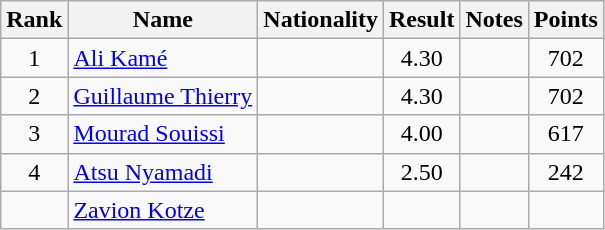<table class="wikitable sortable" style="text-align:center;">
<tr>
<th>Rank</th>
<th>Name</th>
<th>Nationality</th>
<th>Result</th>
<th>Notes</th>
<th>Points</th>
</tr>
<tr>
<td>1</td>
<td align="left"><a href='#'>Ali Kamé</a></td>
<td align=left></td>
<td>4.30</td>
<td></td>
<td>702</td>
</tr>
<tr>
<td>2</td>
<td align="left"><a href='#'>Guillaume Thierry</a></td>
<td align=left></td>
<td>4.30</td>
<td></td>
<td>702</td>
</tr>
<tr>
<td>3</td>
<td align="left"><a href='#'>Mourad Souissi</a></td>
<td align=left></td>
<td>4.00</td>
<td></td>
<td>617</td>
</tr>
<tr>
<td>4</td>
<td align="left"><a href='#'>Atsu Nyamadi</a></td>
<td align=left></td>
<td>2.50</td>
<td></td>
<td>242</td>
</tr>
<tr>
<td></td>
<td align="left"><a href='#'>Zavion Kotze</a></td>
<td align=left></td>
<td></td>
<td></td>
<td></td>
</tr>
</table>
